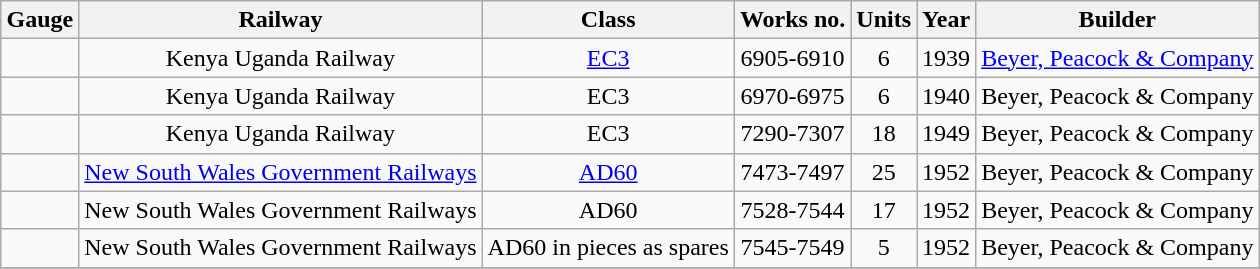<table class="wikitable collapsible collapsed sortable" style="margin:0.5em auto; font-size:100%;text-align:center">
<tr>
<th>Gauge</th>
<th>Railway</th>
<th>Class</th>
<th>Works no.</th>
<th>Units</th>
<th>Year</th>
<th>Builder</th>
</tr>
<tr>
<td></td>
<td>Kenya Uganda Railway</td>
<td><a href='#'>EC3</a></td>
<td>6905-6910</td>
<td>6</td>
<td>1939</td>
<td><a href='#'>Beyer, Peacock & Company</a></td>
</tr>
<tr>
<td></td>
<td>Kenya Uganda Railway</td>
<td>EC3</td>
<td>6970-6975</td>
<td>6</td>
<td>1940</td>
<td>Beyer, Peacock & Company</td>
</tr>
<tr>
<td></td>
<td>Kenya Uganda Railway</td>
<td>EC3</td>
<td>7290-7307</td>
<td>18</td>
<td>1949</td>
<td>Beyer, Peacock & Company</td>
</tr>
<tr>
<td></td>
<td><a href='#'>New South Wales Government Railways</a></td>
<td><a href='#'>AD60</a></td>
<td>7473-7497</td>
<td>25</td>
<td>1952</td>
<td>Beyer, Peacock & Company</td>
</tr>
<tr>
<td></td>
<td>New South Wales Government Railways</td>
<td>AD60</td>
<td>7528-7544</td>
<td>17</td>
<td>1952</td>
<td>Beyer, Peacock & Company</td>
</tr>
<tr>
<td></td>
<td>New South Wales Government Railways</td>
<td>AD60 in pieces as spares</td>
<td>7545-7549</td>
<td>5</td>
<td>1952</td>
<td>Beyer, Peacock & Company</td>
</tr>
<tr>
</tr>
</table>
